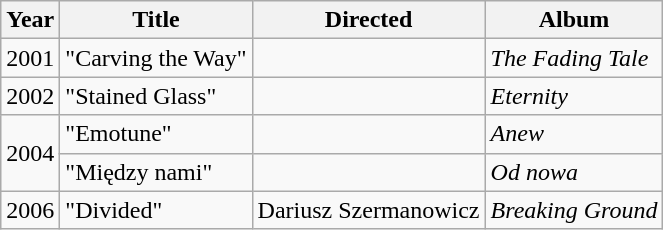<table class="wikitable">
<tr>
<th>Year</th>
<th>Title</th>
<th>Directed</th>
<th>Album</th>
</tr>
<tr>
<td>2001</td>
<td>"Carving the Way"</td>
<td></td>
<td><em>The Fading Tale</em></td>
</tr>
<tr>
<td>2002</td>
<td>"Stained Glass"</td>
<td></td>
<td><em>Eternity</em></td>
</tr>
<tr>
<td rowspan=2>2004</td>
<td>"Emotune"</td>
<td></td>
<td><em>Anew</em></td>
</tr>
<tr>
<td>"Między nami"</td>
<td></td>
<td><em>Od nowa</em></td>
</tr>
<tr>
<td>2006</td>
<td>"Divided"</td>
<td>Dariusz Szermanowicz</td>
<td><em>Breaking Ground</em></td>
</tr>
</table>
